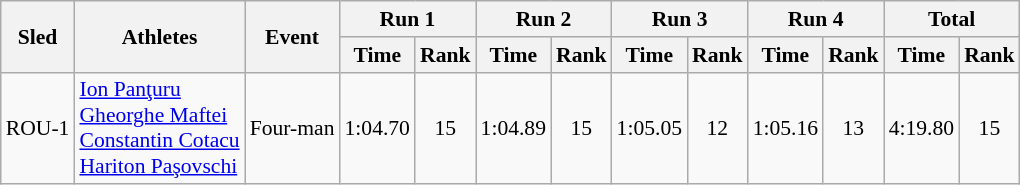<table class="wikitable"  border="1" style="font-size:90%">
<tr>
<th rowspan="2">Sled</th>
<th rowspan="2">Athletes</th>
<th rowspan="2">Event</th>
<th colspan="2">Run 1</th>
<th colspan="2">Run 2</th>
<th colspan="2">Run 3</th>
<th colspan="2">Run 4</th>
<th colspan="2">Total</th>
</tr>
<tr>
<th>Time</th>
<th>Rank</th>
<th>Time</th>
<th>Rank</th>
<th>Time</th>
<th>Rank</th>
<th>Time</th>
<th>Rank</th>
<th>Time</th>
<th>Rank</th>
</tr>
<tr>
<td align="center">ROU-1</td>
<td><a href='#'>Ion Panţuru</a><br><a href='#'>Gheorghe Maftei</a><br><a href='#'>Constantin Cotacu</a><br><a href='#'>Hariton Paşovschi</a></td>
<td>Four-man</td>
<td align="center">1:04.70</td>
<td align="center">15</td>
<td align="center">1:04.89</td>
<td align="center">15</td>
<td align="center">1:05.05</td>
<td align="center">12</td>
<td align="center">1:05.16</td>
<td align="center">13</td>
<td align="center">4:19.80</td>
<td align="center">15</td>
</tr>
</table>
